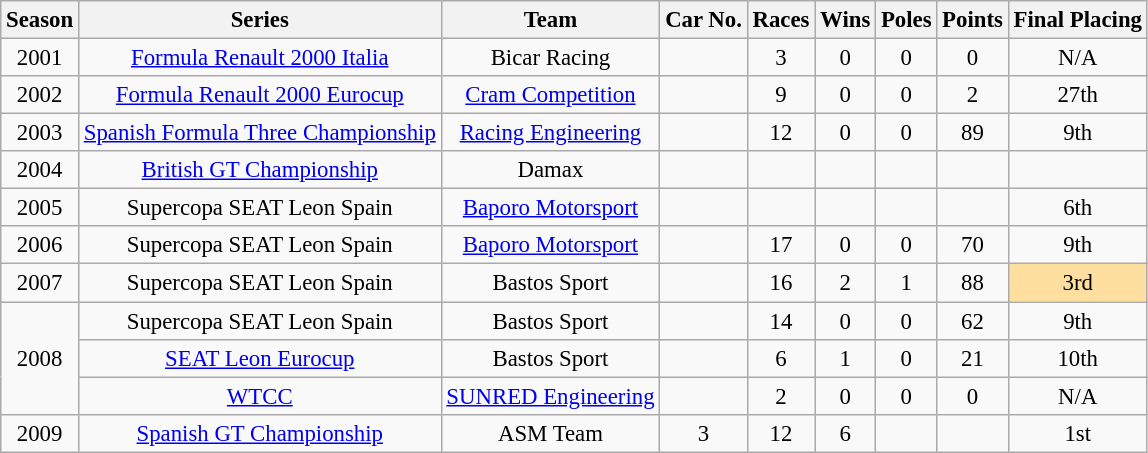<table class="wikitable" style="font-size: 95%;">
<tr>
<th>Season</th>
<th>Series</th>
<th>Team</th>
<th>Car No.</th>
<th>Races</th>
<th>Wins</th>
<th>Poles</th>
<th>Points</th>
<th>Final Placing</th>
</tr>
<tr>
<td align="center">2001</td>
<td align="center"><a href='#'>Formula Renault 2000 Italia</a></td>
<td align="center">Bicar Racing</td>
<td align="center"></td>
<td align="center">3</td>
<td align="center">0</td>
<td align="center">0</td>
<td align="center">0</td>
<td align="center">N/A</td>
</tr>
<tr>
<td align="center">2002</td>
<td align="center"><a href='#'>Formula Renault 2000 Eurocup</a></td>
<td align="center"><a href='#'>Cram Competition</a></td>
<td align="center"></td>
<td align="center">9</td>
<td align="center">0</td>
<td align="center">0</td>
<td align="center">2</td>
<td align="center">27th</td>
</tr>
<tr>
<td align="center">2003</td>
<td align="center"><a href='#'>Spanish Formula Three Championship</a></td>
<td align="center"><a href='#'>Racing Engineering</a></td>
<td align="center"></td>
<td align="center">12</td>
<td align="center">0</td>
<td align="center">0</td>
<td align="center">89</td>
<td align="center">9th</td>
</tr>
<tr>
<td align="center">2004</td>
<td align="center"><a href='#'>British GT Championship</a></td>
<td align="center">Damax</td>
<td align="center"></td>
<td align="center"></td>
<td align="center"></td>
<td align="center"></td>
<td align="center"></td>
<td align="center"></td>
</tr>
<tr>
<td align="center">2005</td>
<td align="center">Supercopa SEAT Leon Spain</td>
<td align="center"><a href='#'>Baporo Motorsport</a></td>
<td align="center"></td>
<td align="center"></td>
<td align="center"></td>
<td align="center"></td>
<td align="center"></td>
<td align="center">6th</td>
</tr>
<tr>
<td align="center">2006</td>
<td align="center">Supercopa SEAT Leon Spain</td>
<td align="center"><a href='#'>Baporo Motorsport</a></td>
<td align="center"></td>
<td align="center">17</td>
<td align="center">0</td>
<td align="center">0</td>
<td align="center">70</td>
<td align="center">9th</td>
</tr>
<tr>
<td align="center">2007</td>
<td align="center">Supercopa SEAT Leon Spain</td>
<td align="center">Bastos Sport</td>
<td align="center"></td>
<td align="center">16</td>
<td align="center">2</td>
<td align="center">1</td>
<td align="center">88</td>
<td align="center" style="background:#FFDF9F;">3rd</td>
</tr>
<tr>
<td rowspan="3" align="center">2008</td>
<td align="center">Supercopa SEAT Leon Spain</td>
<td align="center">Bastos Sport</td>
<td align="center"></td>
<td align="center">14</td>
<td align="center">0</td>
<td align="center">0</td>
<td align="center">62</td>
<td align="center">9th</td>
</tr>
<tr>
<td align="center"><a href='#'>SEAT Leon Eurocup</a></td>
<td align="center">Bastos Sport</td>
<td align="center"></td>
<td align="center">6</td>
<td align="center">1</td>
<td align="center">0</td>
<td align="center">21</td>
<td align="center">10th</td>
</tr>
<tr>
<td align="center"><a href='#'>WTCC</a></td>
<td align="center"><a href='#'>SUNRED Engineering</a></td>
<td align="center"></td>
<td align="center">2</td>
<td align="center">0</td>
<td align="center">0</td>
<td align="center">0</td>
<td align="center">N/A</td>
</tr>
<tr>
<td align="center">2009</td>
<td align="center"><a href='#'>Spanish GT Championship</a></td>
<td align="center">ASM Team</td>
<td align="center">3</td>
<td align="center">12</td>
<td align="center">6</td>
<td align="center"></td>
<td align="center"></td>
<td align="center">1st</td>
</tr>
</table>
